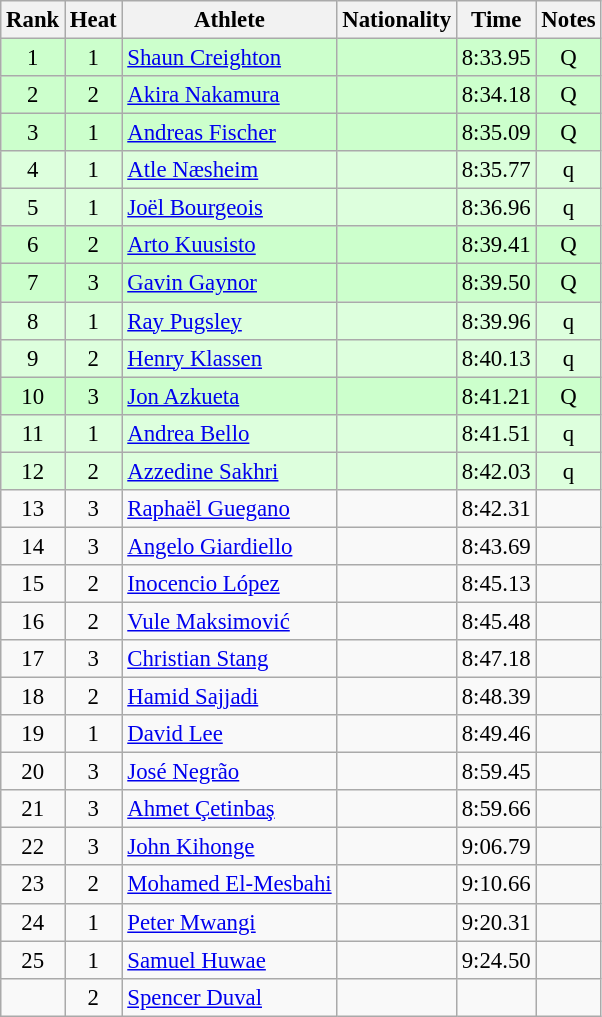<table class="wikitable sortable" style="text-align:center;font-size:95%">
<tr>
<th>Rank</th>
<th>Heat</th>
<th>Athlete</th>
<th>Nationality</th>
<th>Time</th>
<th>Notes</th>
</tr>
<tr bgcolor=ccffcc>
<td>1</td>
<td>1</td>
<td align="left"><a href='#'>Shaun Creighton</a></td>
<td align=left></td>
<td>8:33.95</td>
<td>Q</td>
</tr>
<tr bgcolor=ccffcc>
<td>2</td>
<td>2</td>
<td align="left"><a href='#'>Akira Nakamura</a></td>
<td align=left></td>
<td>8:34.18</td>
<td>Q</td>
</tr>
<tr bgcolor=ccffcc>
<td>3</td>
<td>1</td>
<td align="left"><a href='#'>Andreas Fischer</a></td>
<td align=left></td>
<td>8:35.09</td>
<td>Q</td>
</tr>
<tr bgcolor=ddffdd>
<td>4</td>
<td>1</td>
<td align="left"><a href='#'>Atle Næsheim</a></td>
<td align=left></td>
<td>8:35.77</td>
<td>q</td>
</tr>
<tr bgcolor=ddffdd>
<td>5</td>
<td>1</td>
<td align="left"><a href='#'>Joël Bourgeois</a></td>
<td align=left></td>
<td>8:36.96</td>
<td>q</td>
</tr>
<tr bgcolor=ccffcc>
<td>6</td>
<td>2</td>
<td align="left"><a href='#'>Arto Kuusisto</a></td>
<td align=left></td>
<td>8:39.41</td>
<td>Q</td>
</tr>
<tr bgcolor=ccffcc>
<td>7</td>
<td>3</td>
<td align="left"><a href='#'>Gavin Gaynor</a></td>
<td align=left></td>
<td>8:39.50</td>
<td>Q</td>
</tr>
<tr bgcolor=ddffdd>
<td>8</td>
<td>1</td>
<td align="left"><a href='#'>Ray Pugsley</a></td>
<td align=left></td>
<td>8:39.96</td>
<td>q</td>
</tr>
<tr bgcolor=ddffdd>
<td>9</td>
<td>2</td>
<td align="left"><a href='#'>Henry Klassen</a></td>
<td align=left></td>
<td>8:40.13</td>
<td>q</td>
</tr>
<tr bgcolor=ccffcc>
<td>10</td>
<td>3</td>
<td align="left"><a href='#'>Jon Azkueta</a></td>
<td align=left></td>
<td>8:41.21</td>
<td>Q</td>
</tr>
<tr bgcolor=ddffdd>
<td>11</td>
<td>1</td>
<td align="left"><a href='#'>Andrea Bello</a></td>
<td align=left></td>
<td>8:41.51</td>
<td>q</td>
</tr>
<tr bgcolor=ddffdd>
<td>12</td>
<td>2</td>
<td align="left"><a href='#'>Azzedine Sakhri</a></td>
<td align=left></td>
<td>8:42.03</td>
<td>q</td>
</tr>
<tr>
<td>13</td>
<td>3</td>
<td align="left"><a href='#'>Raphaël Guegano</a></td>
<td align=left></td>
<td>8:42.31</td>
<td></td>
</tr>
<tr>
<td>14</td>
<td>3</td>
<td align="left"><a href='#'>Angelo Giardiello</a></td>
<td align=left></td>
<td>8:43.69</td>
<td></td>
</tr>
<tr>
<td>15</td>
<td>2</td>
<td align="left"><a href='#'>Inocencio López</a></td>
<td align=left></td>
<td>8:45.13</td>
<td></td>
</tr>
<tr>
<td>16</td>
<td>2</td>
<td align="left"><a href='#'>Vule Maksimović</a></td>
<td align=left></td>
<td>8:45.48</td>
<td></td>
</tr>
<tr>
<td>17</td>
<td>3</td>
<td align="left"><a href='#'>Christian Stang</a></td>
<td align=left></td>
<td>8:47.18</td>
<td></td>
</tr>
<tr>
<td>18</td>
<td>2</td>
<td align="left"><a href='#'>Hamid Sajjadi</a></td>
<td align=left></td>
<td>8:48.39</td>
<td></td>
</tr>
<tr>
<td>19</td>
<td>1</td>
<td align="left"><a href='#'>David Lee</a></td>
<td align=left></td>
<td>8:49.46</td>
<td></td>
</tr>
<tr>
<td>20</td>
<td>3</td>
<td align="left"><a href='#'>José Negrão</a></td>
<td align=left></td>
<td>8:59.45</td>
<td></td>
</tr>
<tr>
<td>21</td>
<td>3</td>
<td align="left"><a href='#'>Ahmet Çetinbaş</a></td>
<td align=left></td>
<td>8:59.66</td>
<td></td>
</tr>
<tr>
<td>22</td>
<td>3</td>
<td align="left"><a href='#'>John Kihonge</a></td>
<td align=left></td>
<td>9:06.79</td>
<td></td>
</tr>
<tr>
<td>23</td>
<td>2</td>
<td align="left"><a href='#'>Mohamed El-Mesbahi</a></td>
<td align=left></td>
<td>9:10.66</td>
<td></td>
</tr>
<tr>
<td>24</td>
<td>1</td>
<td align="left"><a href='#'>Peter Mwangi</a></td>
<td align=left></td>
<td>9:20.31</td>
<td></td>
</tr>
<tr>
<td>25</td>
<td>1</td>
<td align="left"><a href='#'>Samuel Huwae</a></td>
<td align=left></td>
<td>9:24.50</td>
<td></td>
</tr>
<tr>
<td></td>
<td>2</td>
<td align="left"><a href='#'>Spencer Duval</a></td>
<td align=left></td>
<td></td>
<td></td>
</tr>
</table>
